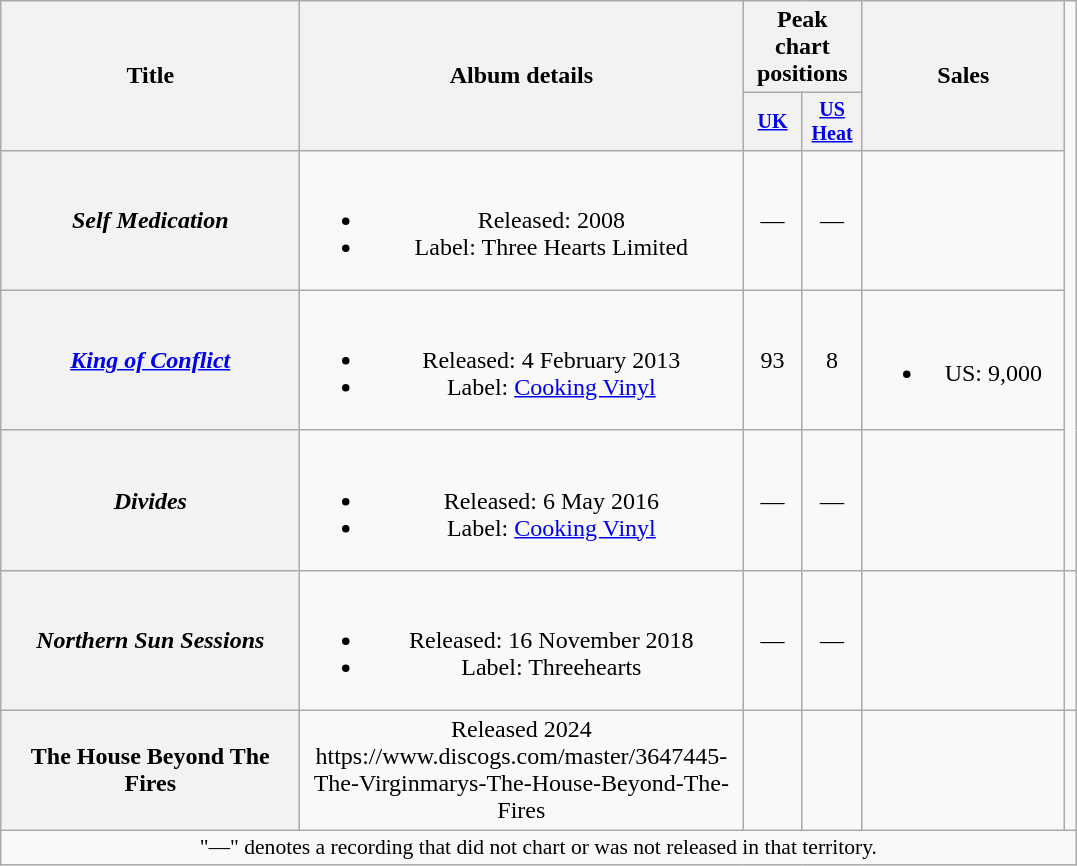<table class="wikitable plainrowheaders" style="text-align:center;">
<tr>
<th scope="col" rowspan="2" style="width:12em;">Title</th>
<th scope="col" rowspan="2" style="width:18em;">Album details</th>
<th scope="col" colspan="2">Peak chart positions</th>
<th scope="col" rowspan="2" style="width:8em;">Sales</th>
</tr>
<tr style="font-size:smaller;">
<th scope="col" style="width:2.5em;"><a href='#'>UK</a><br></th>
<th scope="col" style="width:2.5em;"><a href='#'>US<br>Heat</a><br></th>
</tr>
<tr>
<th scope="row"><em>Self Medication</em></th>
<td><br><ul><li>Released: 2008</li><li>Label: Three Hearts Limited</li></ul></td>
<td>—</td>
<td>—</td>
<td></td>
</tr>
<tr>
<th scope="row"><em><a href='#'>King of Conflict</a></em></th>
<td><br><ul><li>Released: 4 February 2013</li><li>Label: <a href='#'>Cooking Vinyl</a></li></ul></td>
<td>93</td>
<td>8</td>
<td><br><ul><li>US: 9,000</li></ul></td>
</tr>
<tr>
<th scope="row"><em>Divides</em></th>
<td><br><ul><li>Released: 6 May 2016</li><li>Label: <a href='#'>Cooking Vinyl</a></li></ul></td>
<td>—</td>
<td>—</td>
<td></td>
</tr>
<tr>
<th scope="row"><em>Northern Sun Sessions</em></th>
<td><br><ul><li>Released: 16 November 2018</li><li>Label: Threehearts</li></ul></td>
<td>—</td>
<td>—</td>
<td></td>
<td></td>
</tr>
<tr>
<th>The House Beyond The Fires</th>
<td>Released 2024<br>https://www.discogs.com/master/3647445-The-Virginmarys-The-House-Beyond-The-Fires</td>
<td></td>
<td></td>
<td></td>
<td></td>
</tr>
<tr>
<td colspan="14" style="font-size:90%">"—" denotes a recording that did not chart or was not released in that territory.</td>
</tr>
</table>
